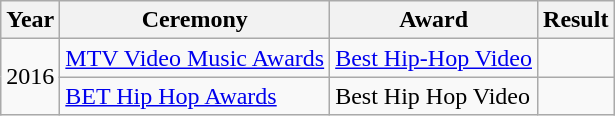<table class="wikitable">
<tr>
<th>Year</th>
<th>Ceremony</th>
<th>Award</th>
<th>Result</th>
</tr>
<tr>
<td rowspan="2">2016</td>
<td><a href='#'>MTV Video Music Awards</a></td>
<td><a href='#'>Best Hip-Hop Video</a></td>
<td></td>
</tr>
<tr>
<td><a href='#'>BET Hip Hop Awards</a></td>
<td>Best Hip Hop Video</td>
<td></td>
</tr>
</table>
